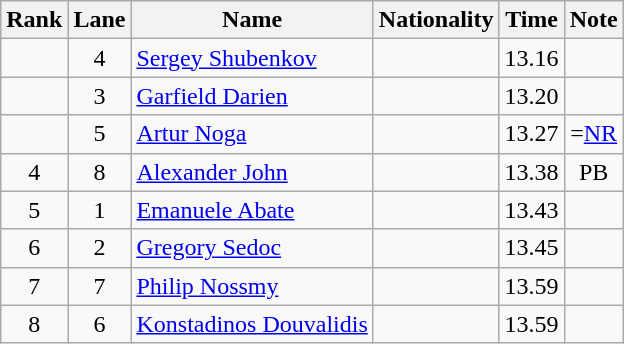<table class="wikitable sortable" style="text-align:center">
<tr>
<th>Rank</th>
<th>Lane</th>
<th>Name</th>
<th>Nationality</th>
<th>Time</th>
<th>Note</th>
</tr>
<tr>
<td></td>
<td>4</td>
<td align="left"><a href='#'>Sergey Shubenkov</a></td>
<td align=left></td>
<td>13.16</td>
<td></td>
</tr>
<tr>
<td></td>
<td>3</td>
<td align="left"><a href='#'>Garfield Darien</a></td>
<td align=left></td>
<td>13.20</td>
<td></td>
</tr>
<tr>
<td></td>
<td>5</td>
<td align="left"><a href='#'>Artur Noga</a></td>
<td align=left></td>
<td>13.27</td>
<td>=<a href='#'>NR</a></td>
</tr>
<tr>
<td>4</td>
<td>8</td>
<td align="left"><a href='#'>Alexander John</a></td>
<td align=left></td>
<td>13.38</td>
<td>PB</td>
</tr>
<tr>
<td>5</td>
<td>1</td>
<td align="left"><a href='#'>Emanuele Abate</a></td>
<td align=left></td>
<td>13.43</td>
<td></td>
</tr>
<tr>
<td>6</td>
<td>2</td>
<td align="left"><a href='#'>Gregory Sedoc</a></td>
<td align=left></td>
<td>13.45</td>
<td></td>
</tr>
<tr>
<td>7</td>
<td>7</td>
<td align="left"><a href='#'>Philip Nossmy</a></td>
<td align=left></td>
<td>13.59</td>
<td></td>
</tr>
<tr>
<td>8</td>
<td>6</td>
<td align="left"><a href='#'>Konstadinos Douvalidis</a></td>
<td align=left></td>
<td>13.59</td>
<td></td>
</tr>
</table>
